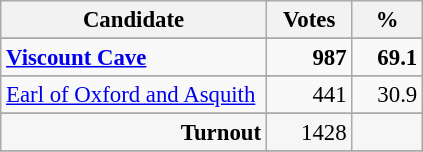<table class="wikitable" style="font-size: 95%;">
<tr>
<th colspan="2" style="width: 170px">Candidate</th>
<th style="width: 50px">Votes</th>
<th style="width: 40px">%</th>
</tr>
<tr>
</tr>
<tr>
<td colspan="2" style="width: 170px"><strong><a href='#'>Viscount Cave</a></strong></td>
<td align="right"><strong>987</strong></td>
<td align="right"><strong>69.1</strong></td>
</tr>
<tr>
</tr>
<tr>
<td colspan="2" style="width: 170px"><a href='#'>Earl of Oxford and Asquith</a></td>
<td align="right">441</td>
<td align="right">30.9</td>
</tr>
<tr>
</tr>
<tr>
</tr>
<tr style="background-color:#F6F6F6">
<td colspan="2" align="right"><strong>Turnout</strong></td>
<td align="right">1428</td>
<td align="right"></td>
</tr>
<tr>
</tr>
</table>
